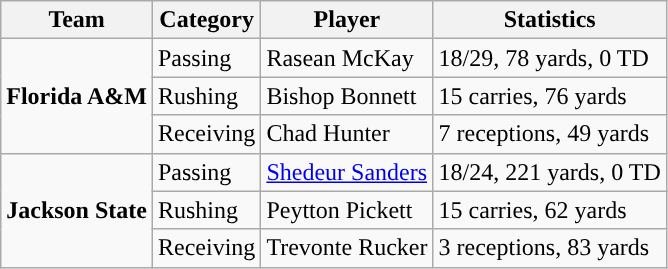<table class="wikitable" style="float: left;">
<tr>
<th>Team</th>
<th>Category</th>
<th>Player</th>
<th>Statistics</th>
</tr>
<tr>
<td rowspan=3><strong>Florida A&M</strong></td>
<td>Passing</td>
<td>Rasean McKay</td>
<td>18/29, 78 yards, 0 TD</td>
</tr>
<tr>
<td>Rushing</td>
<td>Bishop Bonnett</td>
<td>15 carries, 76 yards</td>
</tr>
<tr>
<td>Receiving</td>
<td>Chad Hunter</td>
<td>7 receptions, 49 yards</td>
</tr>
<tr>
<td rowspan=3><strong>Jackson State</strong></td>
<td>Passing</td>
<td><a href='#'>Shedeur Sanders</a></td>
<td>18/24, 221 yards, 0 TD</td>
</tr>
<tr>
<td>Rushing</td>
<td>Peytton Pickett</td>
<td>15 carries, 62 yards</td>
</tr>
<tr>
<td>Receiving</td>
<td>Trevonte Rucker</td>
<td>3 receptions, 83 yards</td>
</tr>
</table>
